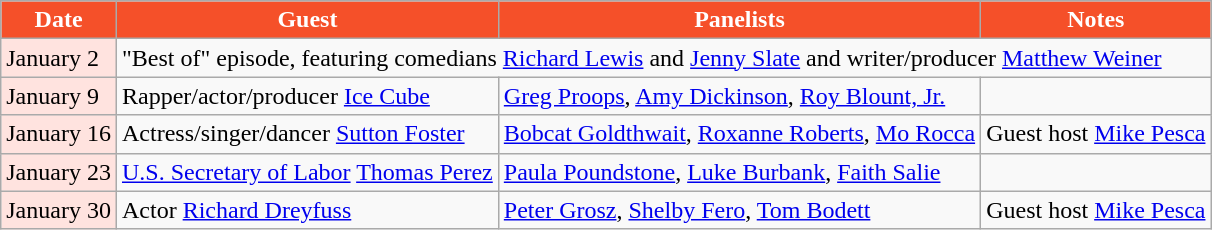<table class="wikitable">
<tr>
<th style="background:#F55029;color:#FFFFFF;">Date</th>
<th style="background:#F55029;color:#FFFFFF;">Guest</th>
<th style="background:#F55029;color:#FFFFFF;">Panelists</th>
<th style="background:#F55029;color:#FFFFFF;">Notes</th>
</tr>
<tr>
<td style="background:#FFE3DF;color:#000000;">January 2</td>
<td colspan="3">"Best of" episode, featuring comedians <a href='#'>Richard Lewis</a> and <a href='#'>Jenny Slate</a> and writer/producer <a href='#'>Matthew Weiner</a></td>
</tr>
<tr>
<td style="background:#FFE3DF;color:#000000;">January 9</td>
<td>Rapper/actor/producer <a href='#'>Ice Cube</a></td>
<td><a href='#'>Greg Proops</a>, <a href='#'>Amy Dickinson</a>, <a href='#'>Roy Blount, Jr.</a></td>
<td></td>
</tr>
<tr>
<td style="background:#FFE3DF;color:#000000;">January 16</td>
<td>Actress/singer/dancer <a href='#'>Sutton Foster</a></td>
<td><a href='#'>Bobcat Goldthwait</a>, <a href='#'>Roxanne Roberts</a>, <a href='#'>Mo Rocca</a></td>
<td>Guest host <a href='#'>Mike Pesca</a></td>
</tr>
<tr>
<td style="background:#FFE3DF;color:#000000;">January 23</td>
<td><a href='#'>U.S. Secretary of Labor</a> <a href='#'>Thomas Perez</a></td>
<td><a href='#'>Paula Poundstone</a>, <a href='#'>Luke Burbank</a>, <a href='#'>Faith Salie</a></td>
<td></td>
</tr>
<tr>
<td style="background:#FFE3DF;color:#000000;">January 30</td>
<td>Actor <a href='#'>Richard Dreyfuss</a></td>
<td><a href='#'>Peter Grosz</a>, <a href='#'>Shelby Fero</a>, <a href='#'>Tom Bodett</a></td>
<td>Guest host <a href='#'>Mike Pesca</a></td>
</tr>
</table>
